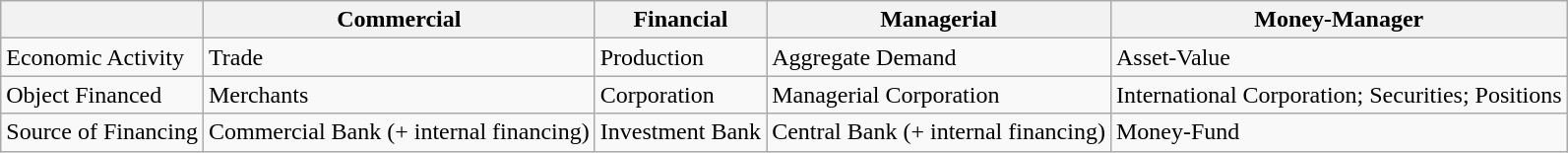<table class="wikitable">
<tr>
<th></th>
<th>Commercial</th>
<th>Financial</th>
<th>Managerial</th>
<th>Money-Manager</th>
</tr>
<tr>
<td>Economic Activity</td>
<td>Trade</td>
<td>Production</td>
<td>Aggregate Demand</td>
<td>Asset-Value</td>
</tr>
<tr>
<td>Object Financed</td>
<td>Merchants</td>
<td>Corporation</td>
<td>Managerial Corporation</td>
<td>International Corporation; Securities; Positions</td>
</tr>
<tr>
<td>Source of Financing</td>
<td>Commercial Bank (+ internal financing)</td>
<td>Investment Bank</td>
<td>Central Bank (+ internal financing)</td>
<td>Money-Fund</td>
</tr>
</table>
